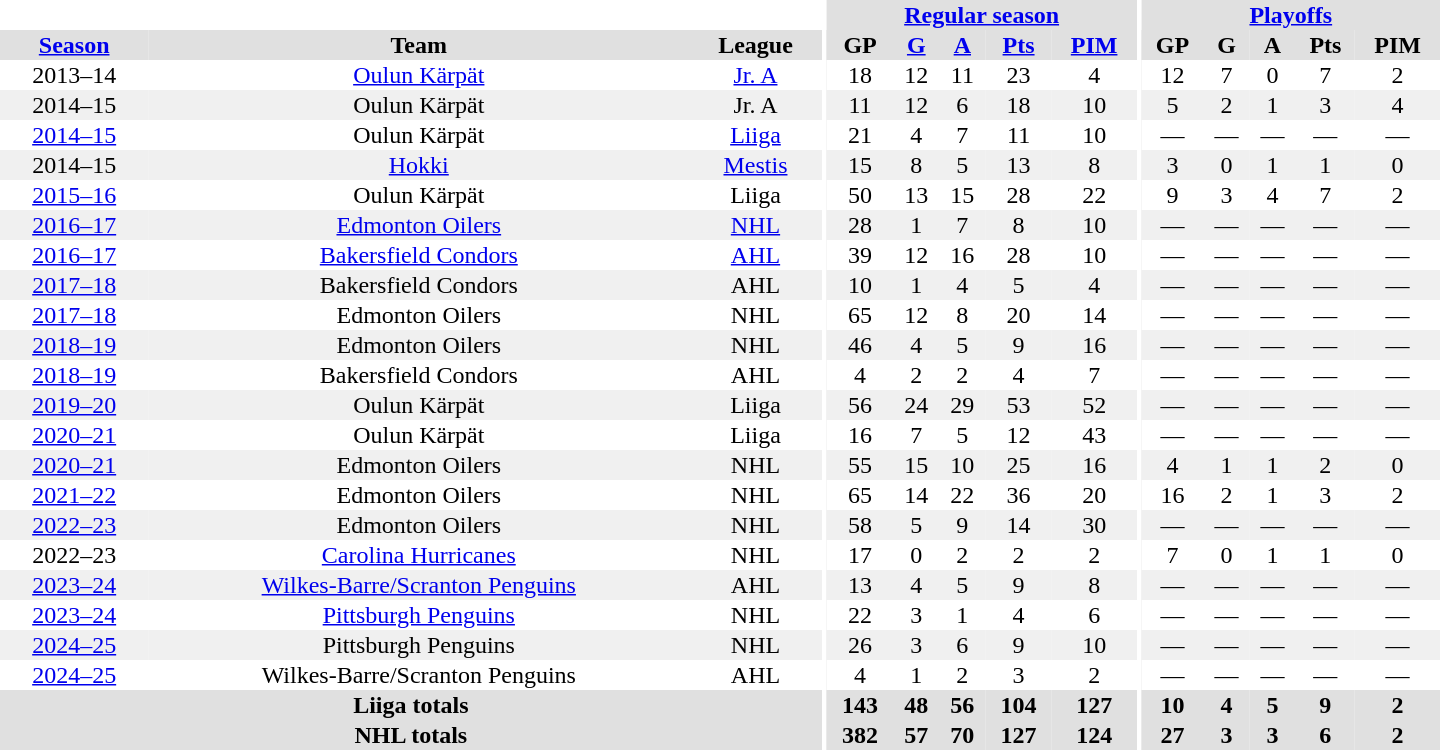<table border="0" cellpadding="1" cellspacing="0" style="text-align:center; width:60em;">
<tr bgcolor="#e0e0e0">
<th colspan="3" bgcolor="#ffffff"></th>
<th rowspan="103" bgcolor="#ffffff"></th>
<th colspan="5"><a href='#'>Regular season</a></th>
<th rowspan="103" bgcolor="#ffffff"></th>
<th colspan="5"><a href='#'>Playoffs</a></th>
</tr>
<tr bgcolor="#e0e0e0">
<th><a href='#'>Season</a></th>
<th>Team</th>
<th>League</th>
<th>GP</th>
<th><a href='#'>G</a></th>
<th><a href='#'>A</a></th>
<th><a href='#'>Pts</a></th>
<th><a href='#'>PIM</a></th>
<th>GP</th>
<th>G</th>
<th>A</th>
<th>Pts</th>
<th>PIM</th>
</tr>
<tr>
<td>2013–14</td>
<td><a href='#'>Oulun Kärpät</a></td>
<td><a href='#'>Jr. A</a></td>
<td>18</td>
<td>12</td>
<td>11</td>
<td>23</td>
<td>4</td>
<td>12</td>
<td>7</td>
<td>0</td>
<td>7</td>
<td>2</td>
</tr>
<tr bgcolor="#f0f0f0">
<td>2014–15</td>
<td>Oulun Kärpät</td>
<td>Jr. A</td>
<td>11</td>
<td>12</td>
<td>6</td>
<td>18</td>
<td>10</td>
<td>5</td>
<td>2</td>
<td>1</td>
<td>3</td>
<td>4</td>
</tr>
<tr>
<td><a href='#'>2014–15</a></td>
<td>Oulun Kärpät</td>
<td><a href='#'>Liiga</a></td>
<td>21</td>
<td>4</td>
<td>7</td>
<td>11</td>
<td>10</td>
<td>—</td>
<td>—</td>
<td>—</td>
<td>—</td>
<td>—</td>
</tr>
<tr bgcolor="#f0f0f0">
<td>2014–15</td>
<td><a href='#'>Hokki</a></td>
<td><a href='#'>Mestis</a></td>
<td>15</td>
<td>8</td>
<td>5</td>
<td>13</td>
<td>8</td>
<td>3</td>
<td>0</td>
<td>1</td>
<td>1</td>
<td>0</td>
</tr>
<tr>
<td><a href='#'>2015–16</a></td>
<td>Oulun Kärpät</td>
<td>Liiga</td>
<td>50</td>
<td>13</td>
<td>15</td>
<td>28</td>
<td>22</td>
<td>9</td>
<td>3</td>
<td>4</td>
<td>7</td>
<td>2</td>
</tr>
<tr bgcolor="#f0f0f0">
<td><a href='#'>2016–17</a></td>
<td><a href='#'>Edmonton Oilers</a></td>
<td><a href='#'>NHL</a></td>
<td>28</td>
<td>1</td>
<td>7</td>
<td>8</td>
<td>10</td>
<td>—</td>
<td>—</td>
<td>—</td>
<td>—</td>
<td>—</td>
</tr>
<tr>
<td><a href='#'>2016–17</a></td>
<td><a href='#'>Bakersfield Condors</a></td>
<td><a href='#'>AHL</a></td>
<td>39</td>
<td>12</td>
<td>16</td>
<td>28</td>
<td>10</td>
<td>—</td>
<td>—</td>
<td>—</td>
<td>—</td>
<td>—</td>
</tr>
<tr bgcolor="#f0f0f0">
<td><a href='#'>2017–18</a></td>
<td>Bakersfield Condors</td>
<td>AHL</td>
<td>10</td>
<td>1</td>
<td>4</td>
<td>5</td>
<td>4</td>
<td>—</td>
<td>—</td>
<td>—</td>
<td>—</td>
<td>—</td>
</tr>
<tr>
<td><a href='#'>2017–18</a></td>
<td>Edmonton Oilers</td>
<td>NHL</td>
<td>65</td>
<td>12</td>
<td>8</td>
<td>20</td>
<td>14</td>
<td>—</td>
<td>—</td>
<td>—</td>
<td>—</td>
<td>—</td>
</tr>
<tr bgcolor="#f0f0f0">
<td><a href='#'>2018–19</a></td>
<td>Edmonton Oilers</td>
<td>NHL</td>
<td>46</td>
<td>4</td>
<td>5</td>
<td>9</td>
<td>16</td>
<td>—</td>
<td>—</td>
<td>—</td>
<td>—</td>
<td>—</td>
</tr>
<tr>
<td><a href='#'>2018–19</a></td>
<td>Bakersfield Condors</td>
<td>AHL</td>
<td>4</td>
<td>2</td>
<td>2</td>
<td>4</td>
<td>7</td>
<td>—</td>
<td>—</td>
<td>—</td>
<td>—</td>
<td>—</td>
</tr>
<tr bgcolor="#f0f0f0">
<td><a href='#'>2019–20</a></td>
<td>Oulun Kärpät</td>
<td>Liiga</td>
<td>56</td>
<td>24</td>
<td>29</td>
<td>53</td>
<td>52</td>
<td>—</td>
<td>—</td>
<td>—</td>
<td>—</td>
<td>—</td>
</tr>
<tr>
<td><a href='#'>2020–21</a></td>
<td>Oulun Kärpät</td>
<td>Liiga</td>
<td>16</td>
<td>7</td>
<td>5</td>
<td>12</td>
<td>43</td>
<td>—</td>
<td>—</td>
<td>—</td>
<td>—</td>
<td>—</td>
</tr>
<tr bgcolor="#f0f0f0">
<td><a href='#'>2020–21</a></td>
<td>Edmonton Oilers</td>
<td>NHL</td>
<td>55</td>
<td>15</td>
<td>10</td>
<td>25</td>
<td>16</td>
<td>4</td>
<td>1</td>
<td>1</td>
<td>2</td>
<td>0</td>
</tr>
<tr>
<td><a href='#'>2021–22</a></td>
<td>Edmonton Oilers</td>
<td>NHL</td>
<td>65</td>
<td>14</td>
<td>22</td>
<td>36</td>
<td>20</td>
<td>16</td>
<td>2</td>
<td>1</td>
<td>3</td>
<td>2</td>
</tr>
<tr bgcolor="#f0f0f0">
<td><a href='#'>2022–23</a></td>
<td>Edmonton Oilers</td>
<td>NHL</td>
<td>58</td>
<td>5</td>
<td>9</td>
<td>14</td>
<td>30</td>
<td>—</td>
<td>—</td>
<td>—</td>
<td>—</td>
<td>—</td>
</tr>
<tr>
<td>2022–23</td>
<td><a href='#'>Carolina Hurricanes</a></td>
<td>NHL</td>
<td>17</td>
<td>0</td>
<td>2</td>
<td>2</td>
<td>2</td>
<td>7</td>
<td>0</td>
<td>1</td>
<td>1</td>
<td>0</td>
</tr>
<tr bgcolor="#f0f0f0">
<td><a href='#'>2023–24</a></td>
<td><a href='#'>Wilkes-Barre/Scranton Penguins</a></td>
<td>AHL</td>
<td>13</td>
<td>4</td>
<td>5</td>
<td>9</td>
<td>8</td>
<td>—</td>
<td>—</td>
<td>—</td>
<td>—</td>
<td>—</td>
</tr>
<tr>
<td><a href='#'>2023–24</a></td>
<td><a href='#'>Pittsburgh Penguins</a></td>
<td>NHL</td>
<td>22</td>
<td>3</td>
<td>1</td>
<td>4</td>
<td>6</td>
<td>—</td>
<td>—</td>
<td>—</td>
<td>—</td>
<td>—</td>
</tr>
<tr bgcolor="#f0f0f0">
<td><a href='#'>2024–25</a></td>
<td>Pittsburgh Penguins</td>
<td>NHL</td>
<td>26</td>
<td>3</td>
<td>6</td>
<td>9</td>
<td>10</td>
<td>—</td>
<td>—</td>
<td>—</td>
<td>—</td>
<td>—</td>
</tr>
<tr>
<td><a href='#'>2024–25</a></td>
<td>Wilkes-Barre/Scranton Penguins</td>
<td>AHL</td>
<td>4</td>
<td>1</td>
<td>2</td>
<td>3</td>
<td>2</td>
<td>—</td>
<td>—</td>
<td>—</td>
<td>—</td>
<td>—</td>
</tr>
<tr bgcolor="#e0e0e0">
<th colspan="3">Liiga totals</th>
<th>143</th>
<th>48</th>
<th>56</th>
<th>104</th>
<th>127</th>
<th>10</th>
<th>4</th>
<th>5</th>
<th>9</th>
<th>2</th>
</tr>
<tr bgcolor="#e0e0e0">
<th colspan="3">NHL totals</th>
<th>382</th>
<th>57</th>
<th>70</th>
<th>127</th>
<th>124</th>
<th>27</th>
<th>3</th>
<th>3</th>
<th>6</th>
<th>2</th>
</tr>
</table>
